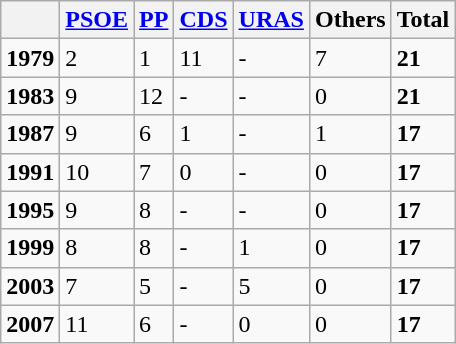<table class="wikitable">
<tr>
<th></th>
<th><a href='#'>PSOE</a></th>
<th><a href='#'>PP</a></th>
<th><a href='#'>CDS</a></th>
<th><a href='#'>URAS</a></th>
<th>Others</th>
<th>Total</th>
</tr>
<tr>
<td><strong>1979</strong></td>
<td>2</td>
<td>1</td>
<td>11</td>
<td>-</td>
<td>7</td>
<td><strong>21</strong></td>
</tr>
<tr>
<td><strong>1983</strong></td>
<td>9</td>
<td>12</td>
<td>-</td>
<td>-</td>
<td>0</td>
<td><strong>21</strong></td>
</tr>
<tr>
<td><strong>1987</strong></td>
<td>9</td>
<td>6</td>
<td>1</td>
<td>-</td>
<td>1</td>
<td><strong>17</strong></td>
</tr>
<tr>
<td><strong>1991</strong></td>
<td>10</td>
<td>7</td>
<td>0</td>
<td>-</td>
<td>0</td>
<td><strong>17</strong></td>
</tr>
<tr>
<td><strong>1995</strong></td>
<td>9</td>
<td>8</td>
<td>-</td>
<td>-</td>
<td>0</td>
<td><strong>17</strong></td>
</tr>
<tr>
<td><strong>1999</strong></td>
<td>8</td>
<td>8</td>
<td>-</td>
<td>1</td>
<td>0</td>
<td><strong>17</strong></td>
</tr>
<tr>
<td><strong>2003</strong></td>
<td>7</td>
<td>5</td>
<td>-</td>
<td>5</td>
<td>0</td>
<td><strong>17</strong></td>
</tr>
<tr>
<td><strong>2007</strong></td>
<td>11</td>
<td>6</td>
<td>-</td>
<td>0</td>
<td>0</td>
<td><strong>17</strong></td>
</tr>
</table>
